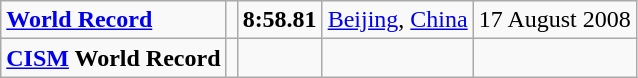<table class="wikitable">
<tr>
<td><strong><a href='#'>World Record</a></strong></td>
<td></td>
<td><strong>8:58.81</strong></td>
<td><a href='#'>Beijing</a>, <a href='#'>China</a></td>
<td>17 August 2008</td>
</tr>
<tr>
<td><strong><a href='#'>CISM</a> World Record</strong></td>
<td></td>
<td></td>
<td></td>
<td></td>
</tr>
</table>
